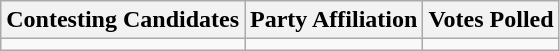<table class="wikitable sortable">
<tr>
<th>Contesting Candidates</th>
<th>Party Affiliation</th>
<th>Votes Polled</th>
</tr>
<tr>
<td></td>
<td></td>
<td></td>
</tr>
</table>
